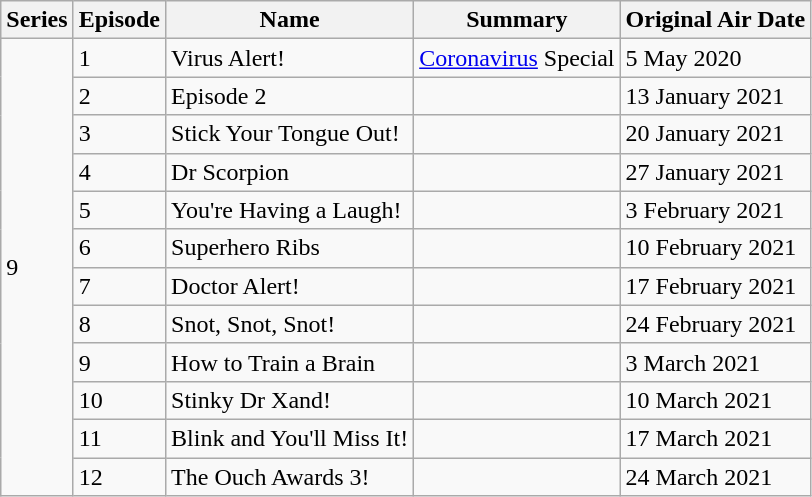<table class="wikitable">
<tr>
<th>Series</th>
<th>Episode</th>
<th>Name</th>
<th>Summary</th>
<th>Original Air Date</th>
</tr>
<tr>
<td rowspan="12">9</td>
<td>1</td>
<td>Virus Alert!</td>
<td><a href='#'>Coronavirus</a> Special</td>
<td>5 May 2020</td>
</tr>
<tr>
<td>2</td>
<td>Episode 2</td>
<td></td>
<td>13 January 2021</td>
</tr>
<tr>
<td>3</td>
<td>Stick Your Tongue Out!</td>
<td></td>
<td>20 January 2021</td>
</tr>
<tr>
<td>4</td>
<td>Dr Scorpion</td>
<td></td>
<td>27 January 2021</td>
</tr>
<tr>
<td>5</td>
<td>You're Having a Laugh!</td>
<td></td>
<td>3 February 2021</td>
</tr>
<tr>
<td>6</td>
<td>Superhero Ribs</td>
<td></td>
<td>10 February 2021</td>
</tr>
<tr>
<td>7</td>
<td>Doctor Alert!</td>
<td></td>
<td>17 February 2021</td>
</tr>
<tr>
<td>8</td>
<td>Snot, Snot, Snot!</td>
<td></td>
<td>24 February 2021</td>
</tr>
<tr>
<td>9</td>
<td>How to Train a Brain</td>
<td></td>
<td>3 March 2021</td>
</tr>
<tr>
<td>10</td>
<td>Stinky Dr Xand!</td>
<td></td>
<td>10 March 2021</td>
</tr>
<tr>
<td>11</td>
<td>Blink and You'll Miss It!</td>
<td></td>
<td>17 March 2021</td>
</tr>
<tr>
<td>12</td>
<td>The Ouch Awards 3!</td>
<td></td>
<td>24 March 2021</td>
</tr>
</table>
